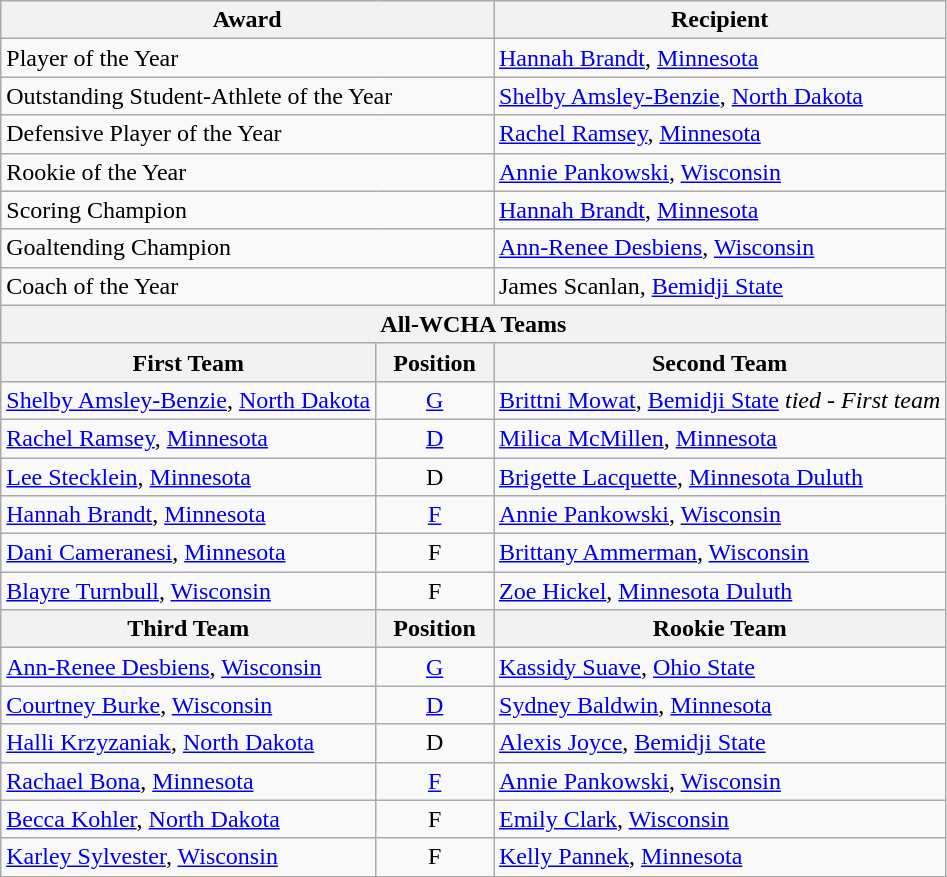<table class="wikitable">
<tr>
<th colspan=2>Award</th>
<th>Recipient</th>
</tr>
<tr>
<td colspan=2>Player of the Year</td>
<td><a href='#'>Hannah Brandt</a>, <a href='#'>Minnesota</a></td>
</tr>
<tr>
<td colspan=2>Outstanding Student-Athlete of the Year</td>
<td><a href='#'>Shelby Amsley-Benzie</a>, <a href='#'>North Dakota</a></td>
</tr>
<tr>
<td colspan=2>Defensive Player of the Year</td>
<td><a href='#'>Rachel Ramsey</a>, <a href='#'>Minnesota</a></td>
</tr>
<tr>
<td colspan=2>Rookie of the Year</td>
<td><a href='#'>Annie Pankowski</a>, <a href='#'>Wisconsin</a></td>
</tr>
<tr>
<td colspan=2>Scoring Champion</td>
<td><a href='#'>Hannah Brandt</a>, <a href='#'>Minnesota</a></td>
</tr>
<tr>
<td colspan=2>Goaltending Champion</td>
<td><a href='#'>Ann-Renee Desbiens</a>, <a href='#'>Wisconsin</a></td>
</tr>
<tr>
<td colspan=2>Coach of the Year</td>
<td>James Scanlan, <a href='#'>Bemidji State</a></td>
</tr>
<tr>
<th colspan=3>All-WCHA Teams</th>
</tr>
<tr>
<th>First Team</th>
<th>  Position  </th>
<th>Second Team</th>
</tr>
<tr>
<td><a href='#'>Shelby Amsley-Benzie</a>, <a href='#'>North Dakota</a></td>
<td align=center><a href='#'>G</a></td>
<td><a href='#'>Brittni Mowat</a>, <a href='#'>Bemidji State</a> <em>tied - First team</em></td>
</tr>
<tr>
<td><a href='#'>Rachel Ramsey</a>, <a href='#'>Minnesota</a></td>
<td align=center><a href='#'>D</a></td>
<td><a href='#'>Milica McMillen</a>, <a href='#'>Minnesota</a></td>
</tr>
<tr>
<td><a href='#'>Lee Stecklein</a>, <a href='#'>Minnesota</a></td>
<td align=center>D</td>
<td><a href='#'>Brigette Lacquette</a>, <a href='#'>Minnesota Duluth</a></td>
</tr>
<tr>
<td><a href='#'>Hannah Brandt</a>, <a href='#'>Minnesota</a></td>
<td align=center><a href='#'>F</a></td>
<td><a href='#'>Annie Pankowski</a>, <a href='#'>Wisconsin</a></td>
</tr>
<tr>
<td><a href='#'>Dani Cameranesi</a>, <a href='#'>Minnesota</a></td>
<td align=center>F</td>
<td><a href='#'>Brittany Ammerman</a>, <a href='#'>Wisconsin</a></td>
</tr>
<tr>
<td><a href='#'>Blayre Turnbull</a>, <a href='#'>Wisconsin</a></td>
<td align=center>F</td>
<td><a href='#'>Zoe Hickel</a>, <a href='#'>Minnesota Duluth</a></td>
</tr>
<tr>
<th>Third Team</th>
<th>  Position  </th>
<th>Rookie Team</th>
</tr>
<tr>
<td><a href='#'>Ann-Renee Desbiens</a>, <a href='#'>Wisconsin</a></td>
<td align=center><a href='#'>G</a></td>
<td><a href='#'>Kassidy Suave</a>, <a href='#'>Ohio State</a></td>
</tr>
<tr>
<td><a href='#'>Courtney Burke</a>, <a href='#'>Wisconsin</a></td>
<td align=center><a href='#'>D</a></td>
<td><a href='#'>Sydney Baldwin</a>, <a href='#'>Minnesota</a></td>
</tr>
<tr>
<td><a href='#'>Halli Krzyzaniak</a>, <a href='#'>North Dakota</a></td>
<td align=center>D</td>
<td><a href='#'>Alexis Joyce</a>, <a href='#'>Bemidji State</a></td>
</tr>
<tr>
<td><a href='#'>Rachael Bona</a>, <a href='#'>Minnesota</a></td>
<td align=center><a href='#'>F</a></td>
<td><a href='#'>Annie Pankowski</a>, <a href='#'>Wisconsin</a></td>
</tr>
<tr>
<td><a href='#'>Becca Kohler</a>, <a href='#'>North Dakota</a></td>
<td align=center>F</td>
<td><a href='#'>Emily Clark</a>, <a href='#'>Wisconsin</a></td>
</tr>
<tr>
<td><a href='#'>Karley Sylvester</a>, <a href='#'>Wisconsin</a></td>
<td align=center>F</td>
<td><a href='#'>Kelly Pannek</a>, <a href='#'>Minnesota</a></td>
</tr>
<tr>
</tr>
</table>
